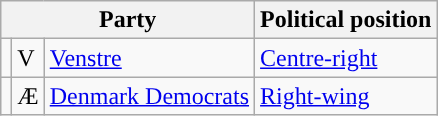<table class="wikitable">
<tr>
<th colspan="3">Party</th>
<th>Political position</th>
</tr>
<tr>
<td></td>
<td>V</td>
<td><a href='#'>Venstre</a></td>
<td><a href='#'>Centre-right</a></td>
</tr>
<tr>
<td></td>
<td>Æ</td>
<td><a href='#'>Denmark Democrats</a></td>
<td><a href='#'>Right-wing</a></td>
</tr>
</table>
